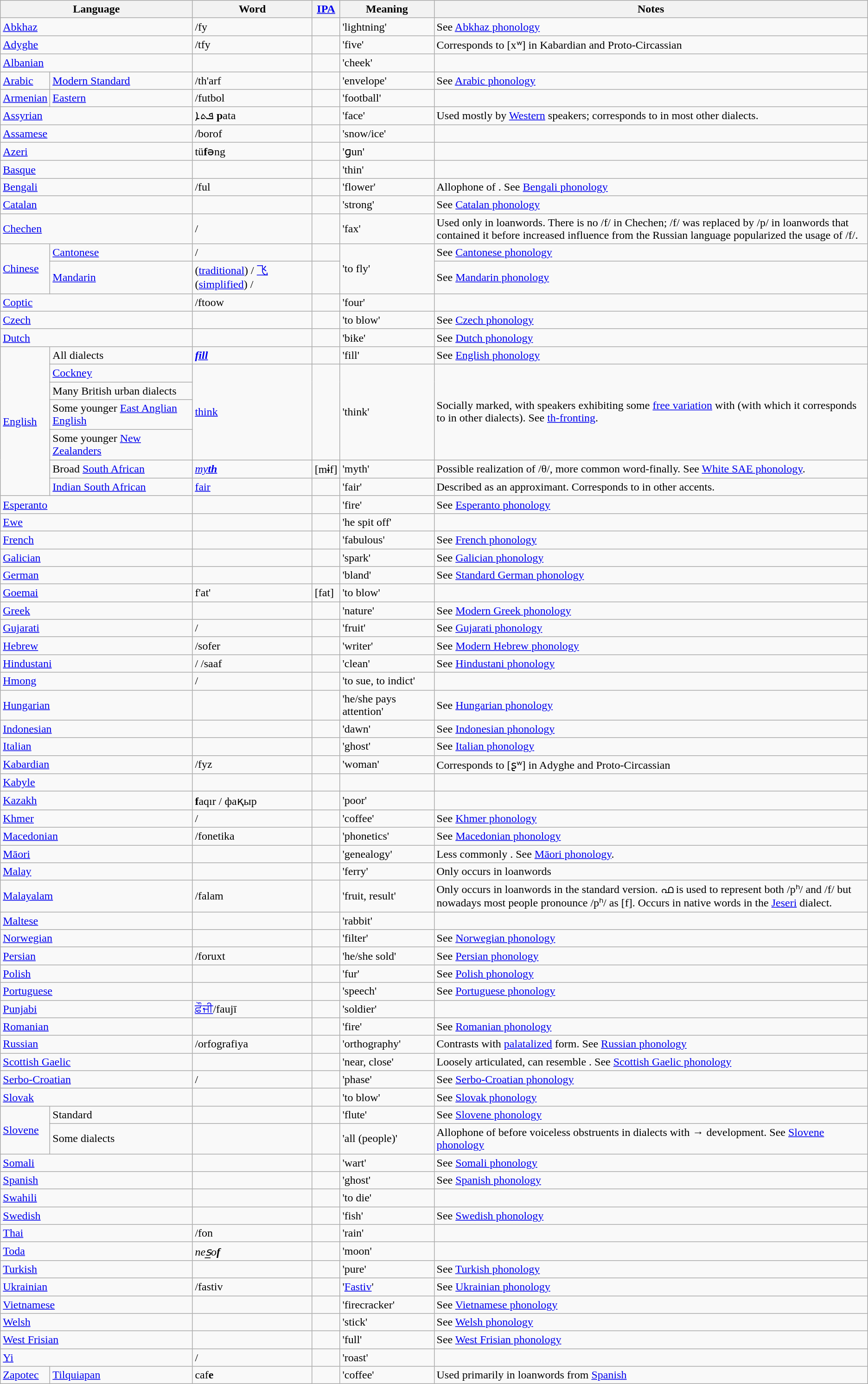<table class="wikitable">
<tr>
<th colspan=2>Language</th>
<th>Word</th>
<th><a href='#'>IPA</a></th>
<th>Meaning</th>
<th style="width:50%;">Notes</th>
</tr>
<tr>
<td colspan=2><a href='#'>Abkhaz</a></td>
<td>/fy</td>
<td></td>
<td>'lightning'</td>
<td>See <a href='#'>Abkhaz phonology</a></td>
</tr>
<tr>
<td colspan=2><a href='#'>Adyghe</a></td>
<td>/tfy</td>
<td></td>
<td>'five'</td>
<td>Corresponds to [xʷ] in Kabardian and Proto-Circassian</td>
</tr>
<tr>
<td colspan=2><a href='#'>Albanian</a></td>
<td></td>
<td></td>
<td>'cheek'</td>
<td></td>
</tr>
<tr>
<td><a href='#'>Arabic</a></td>
<td><a href='#'>Modern Standard</a></td>
<td>/th'arf</td>
<td></td>
<td>'envelope'</td>
<td>See <a href='#'>Arabic phonology</a></td>
</tr>
<tr>
<td><a href='#'>Armenian</a></td>
<td><a href='#'>Eastern</a></td>
<td>/futbol</td>
<td></td>
<td>'football'</td>
<td></td>
</tr>
<tr>
<td colspan=2><a href='#'>Assyrian</a></td>
<td>ܦܬܐ <strong>p</strong>ata</td>
<td></td>
<td>'face'</td>
<td>Used mostly by <a href='#'>Western</a> speakers; corresponds to  in most other dialects.</td>
</tr>
<tr>
<td colspan=2><a href='#'>Assamese</a></td>
<td>/borof</td>
<td></td>
<td>'snow/ice'</td>
<td></td>
</tr>
<tr>
<td colspan=2><a href='#'>Azeri</a></td>
<td>tü<strong>f</strong>əng</td>
<td></td>
<td>'ɡun'</td>
<td></td>
</tr>
<tr>
<td colspan=2><a href='#'>Basque</a></td>
<td></td>
<td></td>
<td>'thin'</td>
<td></td>
</tr>
<tr>
<td colspan="2"><a href='#'>Bengali</a></td>
<td>/ful</td>
<td></td>
<td>'flower'</td>
<td>Allophone of . See <a href='#'>Bengali phonology</a></td>
</tr>
<tr>
<td colspan=2><a href='#'>Catalan</a></td>
<td></td>
<td></td>
<td>'strong'</td>
<td>See <a href='#'>Catalan phonology</a></td>
</tr>
<tr>
<td colspan=2><a href='#'>Chechen</a></td>
<td> / </td>
<td></td>
<td>'fax'</td>
<td>Used only in loanwords. There is no /f/ in Chechen; /f/ was replaced by /p/ in loanwords that contained it before increased influence from the Russian language popularized the usage of /f/.</td>
</tr>
<tr>
<td rowspan=2><a href='#'>Chinese</a></td>
<td><a href='#'>Cantonese</a></td>
<td> / </td>
<td></td>
<td rowspan=2>'to fly'</td>
<td>See <a href='#'>Cantonese phonology</a></td>
</tr>
<tr>
<td><a href='#'>Mandarin</a></td>
<td> (<a href='#'>traditional</a>) / <a href='#'>飞</a>(<a href='#'>simplified</a>) / </td>
<td></td>
<td>See <a href='#'>Mandarin phonology</a></td>
</tr>
<tr>
<td colspan=2><a href='#'>Coptic</a></td>
<td>/ftoow</td>
<td></td>
<td>'four'</td>
<td></td>
</tr>
<tr>
<td colspan=2><a href='#'>Czech</a></td>
<td></td>
<td></td>
<td>'to blow'</td>
<td>See <a href='#'>Czech phonology</a></td>
</tr>
<tr>
<td colspan=2><a href='#'>Dutch</a></td>
<td></td>
<td></td>
<td>'bike'</td>
<td>See <a href='#'>Dutch phonology</a></td>
</tr>
<tr>
<td rowspan="7"><a href='#'>English</a></td>
<td>All dialects</td>
<td><a href='#'><strong><em>f<strong>ill<em></a></td>
<td></td>
<td>'fill'</td>
<td>See <a href='#'>English phonology</a></td>
</tr>
<tr>
<td><a href='#'>Cockney</a></td>
<td rowspan=4><a href='#'></em></strong>th</strong>ink</em></a></td>
<td rowspan=4></td>
<td rowspan=4>'think'</td>
<td rowspan="4">Socially marked, with speakers exhibiting some <a href='#'>free variation</a> with  (with which it corresponds to in other dialects). See <a href='#'>th-fronting</a>.</td>
</tr>
<tr>
<td>Many British urban dialects</td>
</tr>
<tr>
<td>Some younger <a href='#'>East Anglian English</a></td>
</tr>
<tr>
<td>Some younger <a href='#'>New Zealanders</a></td>
</tr>
<tr>
<td>Broad <a href='#'>South African</a></td>
<td><a href='#'><em>my<strong>th<strong><em></a></td>
<td>[mɨf]</td>
<td>'myth'</td>
<td>Possible realization of /θ/, more common word-finally. See <a href='#'>White SAE phonology</a>.</td>
</tr>
<tr>
<td><a href='#'>Indian South African</a></td>
<td><a href='#'></em></strong>f</strong>air</em></a></td>
<td></td>
<td>'fair'</td>
<td>Described as an approximant. Corresponds to  in other accents.</td>
</tr>
<tr>
<td colspan="2"><a href='#'>Esperanto</a></td>
<td></td>
<td></td>
<td>'fire'</td>
<td>See <a href='#'>Esperanto phonology</a></td>
</tr>
<tr>
<td colspan=2><a href='#'>Ewe</a></td>
<td></td>
<td></td>
<td>'he spit off'</td>
<td></td>
</tr>
<tr>
<td colspan=2><a href='#'>French</a></td>
<td></td>
<td></td>
<td>'fabulous'</td>
<td>See <a href='#'>French phonology</a></td>
</tr>
<tr>
<td colspan=2><a href='#'>Galician</a></td>
<td></td>
<td></td>
<td>'spark'</td>
<td>See <a href='#'>Galician phonology</a></td>
</tr>
<tr>
<td colspan=2><a href='#'>German</a></td>
<td></td>
<td></td>
<td>'bland'</td>
<td>See <a href='#'>Standard German phonology</a></td>
</tr>
<tr>
<td colspan=2><a href='#'>Goemai</a></td>
<td>f'at'</td>
<td>[fat]</td>
<td>'to blow'</td>
<td></td>
</tr>
<tr>
<td colspan=2><a href='#'>Greek</a></td>
<td></td>
<td></td>
<td>'nature'</td>
<td>See <a href='#'>Modern Greek phonology</a></td>
</tr>
<tr>
<td colspan=2><a href='#'>Gujarati</a></td>
<td> / </td>
<td></td>
<td>'fruit'</td>
<td>See <a href='#'>Gujarati phonology</a></td>
</tr>
<tr>
<td colspan=2><a href='#'>Hebrew</a></td>
<td>/sofer</td>
<td></td>
<td>'writer'</td>
<td>See <a href='#'>Modern Hebrew phonology</a></td>
</tr>
<tr>
<td colspan=2><a href='#'>Hindustani</a></td>
<td> / /saaf</td>
<td></td>
<td>'clean'</td>
<td>See <a href='#'>Hindustani phonology</a></td>
</tr>
<tr>
<td colspan=2><a href='#'>Hmong</a></td>
<td> / </td>
<td></td>
<td>'to sue, to indict'</td>
</tr>
<tr>
<td colspan=2><a href='#'>Hungarian</a></td>
<td></td>
<td></td>
<td>'he/she pays attention'</td>
<td>See <a href='#'>Hungarian phonology</a></td>
</tr>
<tr>
<td colspan=2><a href='#'>Indonesian</a></td>
<td></td>
<td></td>
<td>'dawn'</td>
<td>See <a href='#'>Indonesian phonology</a></td>
</tr>
<tr>
<td colspan=2><a href='#'>Italian</a></td>
<td></td>
<td></td>
<td>'ghost'</td>
<td>See <a href='#'>Italian phonology</a></td>
</tr>
<tr>
<td colspan=2><a href='#'>Kabardian</a></td>
<td>/fyz</td>
<td></td>
<td>'woman'</td>
<td>Corresponds to [ʂʷ] in Adyghe and Proto-Circassian</td>
</tr>
<tr>
<td colspan=2><a href='#'>Kabyle</a></td>
<td></td>
<td></td>
<td 'hand'></td>
</tr>
<tr>
<td colspan=2><a href='#'>Kazakh</a></td>
<td><strong>f</strong>aqır / фақыр</td>
<td></td>
<td>'poor'</td>
<td></td>
</tr>
<tr>
<td colspan="2"><a href='#'>Khmer</a></td>
<td> / </td>
<td></td>
<td>'coffee'</td>
<td>See <a href='#'>Khmer phonology</a></td>
</tr>
<tr>
<td colspan=2><a href='#'>Macedonian</a></td>
<td>/fonetika</td>
<td></td>
<td>'phonetics'</td>
<td>See <a href='#'>Macedonian phonology</a></td>
</tr>
<tr>
<td colspan=2><a href='#'>Māori</a></td>
<td></td>
<td></td>
<td>'genealogy'</td>
<td>Less commonly . See <a href='#'>Māori phonology</a>.</td>
</tr>
<tr>
<td colspan=2><a href='#'>Malay</a></td>
<td></td>
<td></td>
<td>'ferry'</td>
<td>Only occurs in loanwords</td>
</tr>
<tr>
<td colspan=2><a href='#'>Malayalam</a></td>
<td>/falam</td>
<td></td>
<td>'fruit, result'</td>
<td>Only occurs in loanwords in the standard version. ഫ is used to represent both /pʰ/ and /f/ but nowadays most people pronounce /pʰ/ as [f]. Occurs in native words in the <a href='#'>Jeseri</a> dialect.</td>
</tr>
<tr>
<td colspan=2><a href='#'>Maltese</a></td>
<td></td>
<td></td>
<td>'rabbit'</td>
<td></td>
</tr>
<tr>
<td colspan=2><a href='#'>Norwegian</a></td>
<td></td>
<td></td>
<td>'filter'</td>
<td>See <a href='#'>Norwegian phonology</a></td>
</tr>
<tr>
<td colspan=2><a href='#'>Persian</a></td>
<td>/foruxt</td>
<td></td>
<td>'he/she sold'</td>
<td>See <a href='#'>Persian phonology</a></td>
</tr>
<tr>
<td colspan=2><a href='#'>Polish</a></td>
<td></td>
<td></td>
<td>'fur'</td>
<td>See <a href='#'>Polish phonology</a></td>
</tr>
<tr>
<td colspan=2><a href='#'>Portuguese</a></td>
<td></td>
<td></td>
<td>'speech'</td>
<td>See <a href='#'>Portuguese phonology</a></td>
</tr>
<tr>
<td colspan=2><a href='#'>Punjabi</a></td>
<td><a href='#'>ਫ਼ੌਜੀ</a>/faujī</td>
<td></td>
<td>'soldier'</td>
<td></td>
</tr>
<tr>
<td colspan=2><a href='#'>Romanian</a></td>
<td></td>
<td></td>
<td>'fire'</td>
<td>See <a href='#'>Romanian phonology</a></td>
</tr>
<tr>
<td colspan=2><a href='#'>Russian</a></td>
<td>/orfografiya</td>
<td></td>
<td>'orthography'</td>
<td>Contrasts with <a href='#'>palatalized</a> form. See <a href='#'>Russian phonology</a></td>
</tr>
<tr>
<td colspan="2"><a href='#'>Scottish Gaelic</a></td>
<td></td>
<td></td>
<td>'near, close'</td>
<td>Loosely articulated, can resemble . See <a href='#'>Scottish Gaelic phonology</a></td>
</tr>
<tr>
<td colspan="2"><a href='#'>Serbo-Croatian</a></td>
<td> / </td>
<td></td>
<td>'phase'</td>
<td>See <a href='#'>Serbo-Croatian phonology</a></td>
</tr>
<tr>
<td colspan=2><a href='#'>Slovak</a></td>
<td></td>
<td></td>
<td>'to blow'</td>
<td>See <a href='#'>Slovak phonology</a></td>
</tr>
<tr>
<td rowspan="2"><a href='#'>Slovene</a></td>
<td>Standard</td>
<td></td>
<td></td>
<td>'flute'</td>
<td>See <a href='#'>Slovene phonology</a></td>
</tr>
<tr>
<td>Some dialects</td>
<td></td>
<td></td>
<td>'all (people)'</td>
<td>Allophone of  before voiceless obstruents in dialects with  →  development. See <a href='#'>Slovene phonology</a></td>
</tr>
<tr>
<td colspan=2><a href='#'>Somali</a></td>
<td></td>
<td></td>
<td>'wart'</td>
<td>See <a href='#'>Somali phonology</a></td>
</tr>
<tr>
<td colspan=2><a href='#'>Spanish</a></td>
<td></td>
<td></td>
<td>'ghost'</td>
<td>See <a href='#'>Spanish phonology</a></td>
</tr>
<tr>
<td colspan=2><a href='#'>Swahili</a></td>
<td></td>
<td></td>
<td>'to die'</td>
</tr>
<tr>
<td colspan=2><a href='#'>Swedish</a></td>
<td></td>
<td></td>
<td>'fish'</td>
<td>See <a href='#'>Swedish phonology</a></td>
</tr>
<tr>
<td colspan=2><a href='#'>Thai</a></td>
<td>/fon</td>
<td></td>
<td>'rain'</td>
<td></td>
</tr>
<tr>
<td colspan=2><a href='#'>Toda</a></td>
<td><em>nes̲o<strong>f<strong><em></td>
<td></td>
<td>'moon'</td>
<td></td>
</tr>
<tr>
<td colspan=2><a href='#'>Turkish</a></td>
<td></td>
<td></td>
<td>'pure'</td>
<td>See <a href='#'>Turkish phonology</a></td>
</tr>
<tr>
<td colspan=2><a href='#'>Ukrainian</a></td>
<td>/fastiv</td>
<td></td>
<td>'<a href='#'>Fastiv</a>'</td>
<td>See <a href='#'>Ukrainian phonology</a></td>
</tr>
<tr>
<td colspan=2><a href='#'>Vietnamese</a></td>
<td></td>
<td></td>
<td>'firecracker'</td>
<td>See <a href='#'>Vietnamese phonology</a></td>
</tr>
<tr>
<td colspan=2><a href='#'>Welsh</a></td>
<td></td>
<td></td>
<td>'stick'</td>
<td>See <a href='#'>Welsh phonology</a></td>
</tr>
<tr>
<td colspan=2><a href='#'>West Frisian</a></td>
<td></td>
<td></td>
<td>'full'</td>
<td>See <a href='#'>West Frisian phonology</a></td>
</tr>
<tr>
<td colspan=2><a href='#'>Yi</a></td>
<td> / </td>
<td></td>
<td>'roast'</td>
<td></td>
</tr>
<tr>
<td><a href='#'>Zapotec</a></td>
<td><a href='#'>Tilquiapan</a></td>
<td></em>ca</strong>f<strong>e<em></td>
<td></td>
<td>'coffee'</td>
<td>Used primarily in loanwords from <a href='#'>Spanish</a></td>
</tr>
</table>
